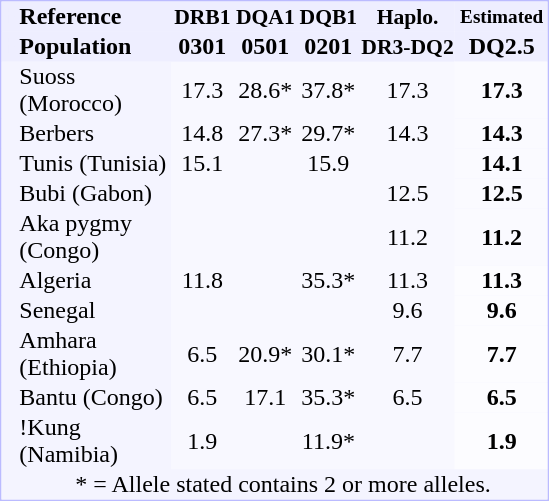<table border="0" cellspacing="0" cellpadding="1" align="left" style="text-align:center; margin-right: 1em;  border:1px #bbbbff solid; background:#f8f8ff; ">
<tr style = "background:#eeeeff">
<th style="color:#eeeeff">h</th>
<th align="left" width="100">Reference</th>
<th style="font-size:90%" width="40">DRB1</th>
<th style="font-size:90%" width="40">DQA1</th>
<th style="font-size:90%" width="40">DQB1</th>
<th style="font-size:90%">Haplo.</th>
<th width="60" style="font-size:80%">Estimated</th>
</tr>
<tr style = "background:#eeeeff">
<th style="color:#eeeeff">h</th>
<th align="left">Population</th>
<th>0301</th>
<th>0501</th>
<th>0201</th>
<th style="font-size:90%">DR3-DQ2</th>
<th>DQ2.5</th>
</tr>
<tr>
<td align="right" style="background:#f4f4ff"></td>
<td align="left" style="background:#f4f4ff">Suoss (Morocco)</td>
<td>17.3</td>
<td>28.6*</td>
<td>37.8*</td>
<td>17.3</td>
<th style="background:#fafaff">17.3</th>
</tr>
<tr>
<td align="right" style="background:#f4f4ff"></td>
<td align="left" style="background:#f4f4ff;">Berbers</td>
<td>14.8</td>
<td>27.3*</td>
<td>29.7*</td>
<td>14.3</td>
<th style="background:#fafaff">14.3</th>
</tr>
<tr>
<td align="right" style="background:#f4f4ff"></td>
<td align="left" style="background:#f4f4ff;">Tunis (Tunisia)</td>
<td>15.1</td>
<td></td>
<td>15.9</td>
<td></td>
<th style="background:#fafaff">14.1</th>
</tr>
<tr>
<td align="right" style="background:#f4f4ff"></td>
<td align="left" style="background:#f4f4ff;">Bubi (Gabon)</td>
<td></td>
<td></td>
<td></td>
<td>12.5</td>
<th style="background:#fafaff">12.5</th>
</tr>
<tr>
<td align="right" style="background:#f4f4ff"></td>
<td align="left" style="background:#f4f4ff;">Aka pygmy (Congo)</td>
<td></td>
<td></td>
<td></td>
<td>11.2</td>
<th style="background:#fafaff">11.2</th>
</tr>
<tr>
<td align="right" style="background:#f4f4ff"></td>
<td align="left" style="background:#f4f4ff;">Algeria</td>
<td>11.8</td>
<td></td>
<td>35.3*</td>
<td>11.3</td>
<th style="background:#fcfcff">11.3</th>
</tr>
<tr>
<td align="right" style="background:#f4f4ff"></td>
<td align="left" style="background:#f4f4ff;">Senegal</td>
<td></td>
<td></td>
<td></td>
<td>9.6</td>
<th style="background:#fcfcff">9.6</th>
</tr>
<tr>
<td align="right" style="background:#f4f4ff"></td>
<td align="left" style="background:#f4f4ff;">Amhara (Ethiopia)</td>
<td>6.5</td>
<td>20.9*</td>
<td>30.1*</td>
<td>7.7</td>
<th style="background:#fcfcff">7.7</th>
</tr>
<tr>
<td align="right" style="background:#f4f4ff"></td>
<td align="left" style="background:#f4f4ff;">Bantu (Congo)</td>
<td>6.5</td>
<td>17.1</td>
<td>35.3*</td>
<td>6.5</td>
<th style="background:#fcfcff">6.5</th>
</tr>
<tr>
<td align="right" style="background:#f4f4ff"></td>
<td align="left" style="background:#f4f4ff">!Kung (Namibia)</td>
<td>1.9</td>
<td></td>
<td>11.9*</td>
<td></td>
<th style="background:#fcfcff">1.9</th>
</tr>
<tr>
<td style="background:#f4f4ff;color:#f4f4ff">h</td>
<td style="background:#f4f4ff" colspan="6" align="center">* = Allele stated contains 2 or more alleles.</td>
</tr>
</table>
